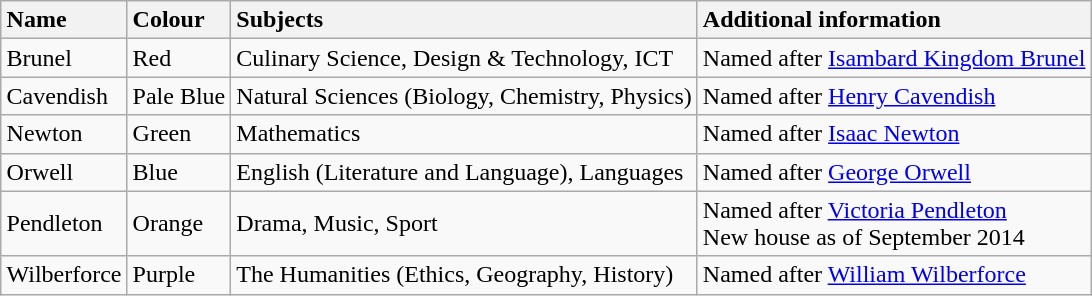<table class="wikitable" style="margin:auto;">
<tr>
<th style="text-align:left;">Name</th>
<th style="text-align:left;">Colour</th>
<th style="text-align:left;">Subjects</th>
<th style="text-align:left;">Additional information</th>
</tr>
<tr>
<td>Brunel</td>
<td> Red</td>
<td>Culinary Science, Design & Technology, ICT</td>
<td>Named after <a href='#'>Isambard Kingdom Brunel</a></td>
</tr>
<tr>
<td>Cavendish</td>
<td> Pale Blue</td>
<td>Natural Sciences (Biology, Chemistry, Physics)</td>
<td>Named after <a href='#'>Henry Cavendish</a></td>
</tr>
<tr>
<td>Newton</td>
<td> Green</td>
<td>Mathematics</td>
<td>Named after <a href='#'>Isaac Newton</a></td>
</tr>
<tr>
<td>Orwell</td>
<td> Blue</td>
<td>English (Literature and Language), Languages</td>
<td>Named after <a href='#'>George Orwell</a></td>
</tr>
<tr>
<td>Pendleton</td>
<td> Orange</td>
<td>Drama, Music, Sport</td>
<td>Named after <a href='#'>Victoria Pendleton</a> <br> New house as of September 2014</td>
</tr>
<tr>
<td>Wilberforce</td>
<td> Purple</td>
<td>The Humanities (Ethics, Geography, History)</td>
<td>Named after <a href='#'>William Wilberforce</a></td>
</tr>
</table>
